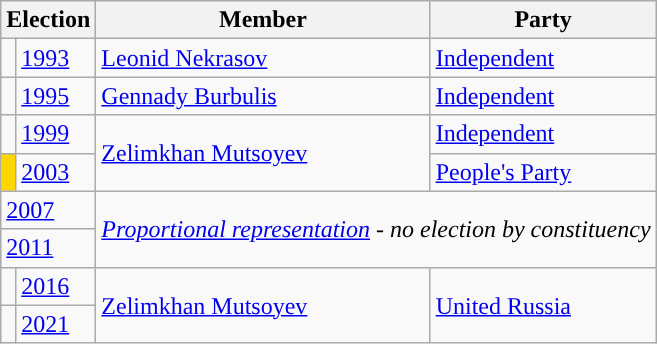<table class="wikitable">
<tr>
<th colspan="2">Election</th>
<th>Member</th>
<th>Party</th>
</tr>
<tr>
<td style="background-color:"></td>
<td><a href='#'>1993</a></td>
<td><a href='#'>Leonid Nekrasov</a></td>
<td><a href='#'>Independent</a></td>
</tr>
<tr>
<td style="background-color:"></td>
<td><a href='#'>1995</a></td>
<td><a href='#'>Gennady Burbulis</a></td>
<td><a href='#'>Independent</a></td>
</tr>
<tr>
<td style="background-color:"></td>
<td><a href='#'>1999</a></td>
<td rowspan=2><a href='#'>Zelimkhan Mutsoyev</a></td>
<td><a href='#'>Independent</a></td>
</tr>
<tr>
<td style="background-color:#FFD700"></td>
<td><a href='#'>2003</a></td>
<td><a href='#'>People's Party</a></td>
</tr>
<tr>
<td colspan=2><a href='#'>2007</a></td>
<td colspan=2 rowspan=2><em><a href='#'>Proportional representation</a> - no election by constituency</em></td>
</tr>
<tr>
<td colspan=2><a href='#'>2011</a></td>
</tr>
<tr>
<td style="background-color: "></td>
<td><a href='#'>2016</a></td>
<td rowspan=2><a href='#'>Zelimkhan Mutsoyev</a></td>
<td rowspan=2><a href='#'>United Russia</a></td>
</tr>
<tr>
<td style="background-color: "></td>
<td><a href='#'>2021</a></td>
</tr>
</table>
